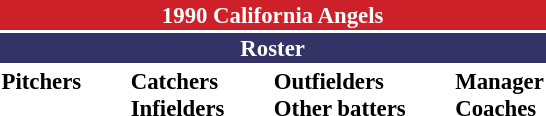<table class="toccolours" style="font-size: 95%;">
<tr>
<th colspan="10" style="background-color: #CE2029; color: white; text-align: center;">1990 California Angels</th>
</tr>
<tr>
<td colspan="10" style="background-color:#333366; color: white; text-align: center;"><strong>Roster</strong></td>
</tr>
<tr>
<td valign="top"><strong>Pitchers</strong><br>

















</td>
<td width="25px"></td>
<td valign="top"><strong>Catchers</strong><br>



<strong>Infielders</strong>











</td>
<td width="25px"></td>
<td valign="top"><strong>Outfielders</strong><br>






<strong>Other batters</strong>
</td>
<td width="25px"></td>
<td valign="top"><strong>Manager</strong><br>
<strong>Coaches</strong>





</td>
</tr>
</table>
